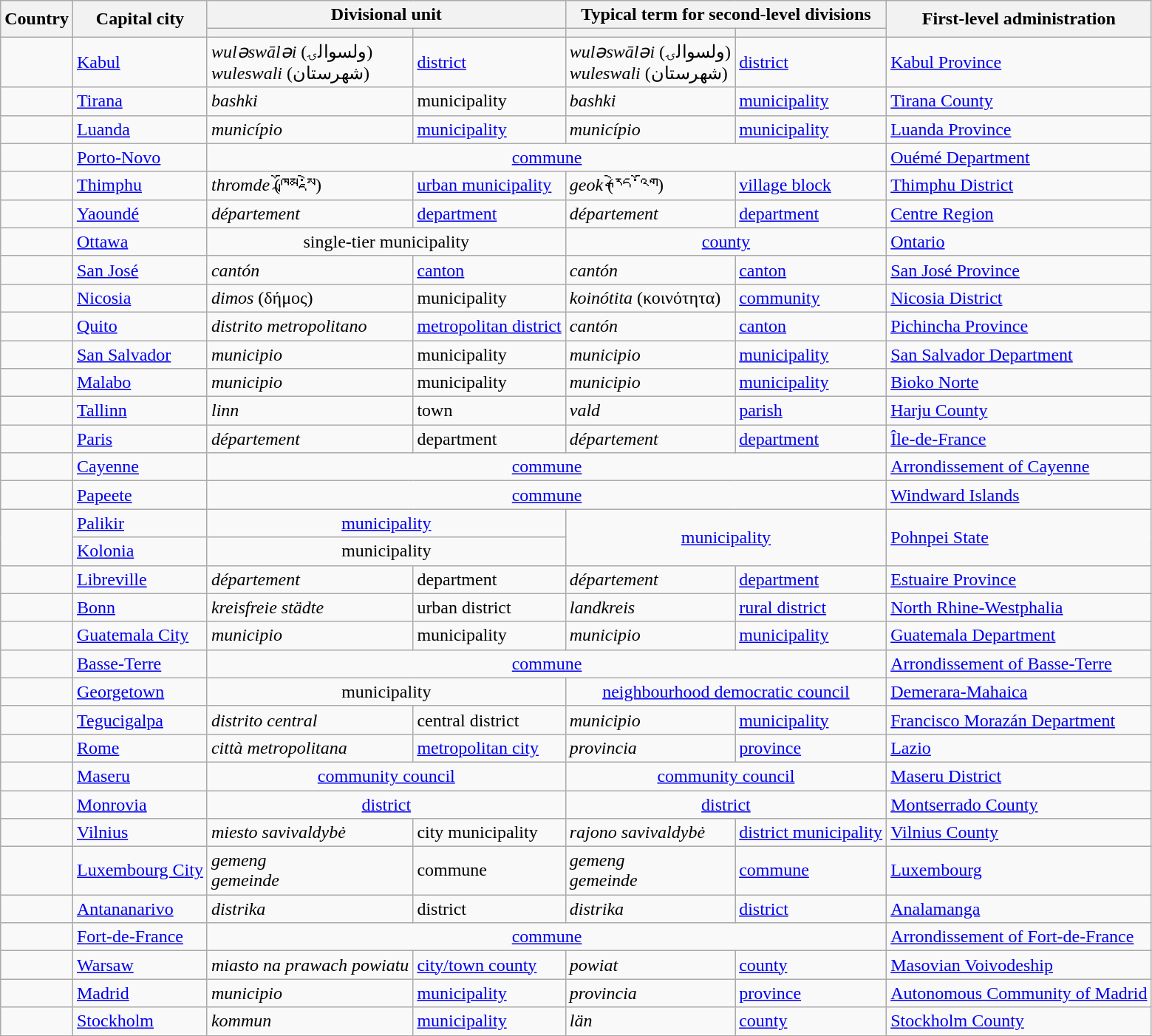<table class="wikitable">
<tr>
<th rowspan="2">Country</th>
<th rowspan="2">Capital city</th>
<th colspan="2">Divisional unit</th>
<th colspan="2">Typical term for second-level divisions</th>
<th rowspan="2">First-level administration</th>
</tr>
<tr>
<th></th>
<th></th>
<th></th>
<th></th>
</tr>
<tr>
<td></td>
<td><a href='#'>Kabul</a></td>
<td><em>wuləswāləi</em> (ولسوالۍ)<br><em>wuleswali</em> (شهرستان)</td>
<td><a href='#'>district</a></td>
<td><em>wuləswāləi</em> (ولسوالۍ)<br><em>wuleswali</em> (شهرستان)</td>
<td><a href='#'>district</a></td>
<td><a href='#'>Kabul Province</a></td>
</tr>
<tr>
<td></td>
<td><a href='#'>Tirana</a></td>
<td><em>bashki</em></td>
<td>municipality</td>
<td><em>bashki</em></td>
<td><a href='#'>municipality</a></td>
<td><a href='#'>Tirana County</a></td>
</tr>
<tr>
<td></td>
<td><a href='#'>Luanda</a></td>
<td><em>município</em></td>
<td><a href='#'>municipality</a></td>
<td><em>município</em></td>
<td><a href='#'>municipality</a></td>
<td><a href='#'>Luanda Province</a></td>
</tr>
<tr>
<td></td>
<td><a href='#'>Porto-Novo</a></td>
<td colspan="4" align="center"><a href='#'>commune</a></td>
<td><a href='#'>Ouémé Department</a></td>
</tr>
<tr>
<td></td>
<td><a href='#'>Thimphu</a></td>
<td><em>thromde</em> (ཁྲོམ་སྡེ)</td>
<td><a href='#'>urban municipality</a></td>
<td><em>geok</em> (རྒེད་འོག)</td>
<td><a href='#'>village block</a></td>
<td><a href='#'>Thimphu District</a></td>
</tr>
<tr>
<td></td>
<td><a href='#'>Yaoundé</a></td>
<td><em>département</em></td>
<td><a href='#'>department</a></td>
<td><em>département</em></td>
<td><a href='#'>department</a></td>
<td><a href='#'>Centre Region</a></td>
</tr>
<tr>
<td></td>
<td><a href='#'>Ottawa</a></td>
<td colspan="2" align="center">single-tier municipality</td>
<td colspan="2" align="center"><a href='#'>county</a></td>
<td><a href='#'>Ontario</a></td>
</tr>
<tr>
<td></td>
<td><a href='#'>San José</a></td>
<td><em>cantón</em></td>
<td><a href='#'>canton</a></td>
<td><em>cantón</em></td>
<td><a href='#'>canton</a></td>
<td><a href='#'>San José Province</a></td>
</tr>
<tr>
<td></td>
<td><a href='#'>Nicosia</a></td>
<td><em>dimos</em> (δήμος)</td>
<td>municipality</td>
<td><em>koinótita</em> (κοινότητα)</td>
<td><a href='#'>community</a></td>
<td><a href='#'>Nicosia District</a></td>
</tr>
<tr>
<td></td>
<td><a href='#'>Quito</a></td>
<td><em>distrito metropolitano</em></td>
<td><a href='#'>metropolitan district</a></td>
<td><em>cantón</em></td>
<td><a href='#'>canton</a></td>
<td><a href='#'>Pichincha Province</a></td>
</tr>
<tr>
<td></td>
<td><a href='#'>San Salvador</a></td>
<td><em>municipio</em></td>
<td>municipality</td>
<td><em>municipio</em></td>
<td><a href='#'>municipality</a></td>
<td><a href='#'>San Salvador Department</a></td>
</tr>
<tr>
<td></td>
<td><a href='#'>Malabo</a></td>
<td><em>municipio</em></td>
<td>municipality</td>
<td><em>municipio</em></td>
<td><a href='#'>municipality</a></td>
<td><a href='#'>Bioko Norte</a></td>
</tr>
<tr>
<td></td>
<td><a href='#'>Tallinn</a></td>
<td><em>linn</em></td>
<td>town</td>
<td><em>vald</em></td>
<td><a href='#'>parish</a></td>
<td><a href='#'>Harju County</a></td>
</tr>
<tr>
<td></td>
<td><a href='#'>Paris</a></td>
<td><em>département</em></td>
<td>department</td>
<td><em>département</em></td>
<td><a href='#'>department</a></td>
<td><a href='#'>Île-de-France</a></td>
</tr>
<tr>
<td></td>
<td><a href='#'>Cayenne</a></td>
<td colspan="4" align="center"><a href='#'>commune</a></td>
<td><a href='#'>Arrondissement of Cayenne</a></td>
</tr>
<tr>
<td></td>
<td><a href='#'>Papeete</a></td>
<td colspan="4" align="center"><a href='#'>commune</a></td>
<td><a href='#'>Windward Islands</a></td>
</tr>
<tr>
<td rowspan="2"></td>
<td><a href='#'>Palikir</a></td>
<td colspan="2" align="center"><a href='#'>municipality</a></td>
<td colspan="2" rowspan="2" align="center"><a href='#'>municipality</a></td>
<td rowspan="2"><a href='#'>Pohnpei State</a></td>
</tr>
<tr>
<td><a href='#'>Kolonia</a></td>
<td colspan="2" align="center">municipality</td>
</tr>
<tr>
<td></td>
<td><a href='#'>Libreville</a></td>
<td><em>département</em></td>
<td>department</td>
<td><em>département</em></td>
<td><a href='#'>department</a></td>
<td><a href='#'>Estuaire Province</a></td>
</tr>
<tr>
<td></td>
<td><a href='#'>Bonn</a></td>
<td><em>kreisfreie städte</em></td>
<td>urban district</td>
<td><em>landkreis</em></td>
<td><a href='#'>rural district</a></td>
<td><a href='#'>North Rhine-Westphalia</a></td>
</tr>
<tr>
<td></td>
<td><a href='#'>Guatemala City</a></td>
<td><em>municipio</em></td>
<td>municipality</td>
<td><em>municipio</em></td>
<td><a href='#'>municipality</a></td>
<td><a href='#'>Guatemala Department</a></td>
</tr>
<tr>
<td></td>
<td><a href='#'>Basse-Terre</a></td>
<td colspan="4" align="center"><a href='#'>commune</a></td>
<td><a href='#'>Arrondissement of Basse-Terre</a></td>
</tr>
<tr>
<td></td>
<td><a href='#'>Georgetown</a></td>
<td colspan="2" align="center">municipality</td>
<td colspan="2" align="center"><a href='#'>neighbourhood democratic council</a></td>
<td><a href='#'>Demerara-Mahaica</a></td>
</tr>
<tr>
<td></td>
<td><a href='#'>Tegucigalpa</a></td>
<td><em>distrito central</em></td>
<td>central district</td>
<td><em>municipio</em></td>
<td><a href='#'>municipality</a></td>
<td><a href='#'>Francisco Morazán Department</a></td>
</tr>
<tr>
<td></td>
<td><a href='#'>Rome</a></td>
<td><em>città metropolitana</em></td>
<td><a href='#'>metropolitan city</a></td>
<td><em>provincia</em></td>
<td><a href='#'>province</a></td>
<td><a href='#'>Lazio</a></td>
</tr>
<tr>
<td></td>
<td><a href='#'>Maseru</a></td>
<td colspan="2" align="center"><a href='#'>community council</a></td>
<td colspan="2" align="center"><a href='#'>community council</a></td>
<td><a href='#'>Maseru District</a></td>
</tr>
<tr>
<td></td>
<td><a href='#'>Monrovia</a></td>
<td colspan="2" align="center"><a href='#'>district</a></td>
<td colspan="2" align="center"><a href='#'>district</a></td>
<td><a href='#'>Montserrado County</a></td>
</tr>
<tr>
<td></td>
<td><a href='#'>Vilnius</a></td>
<td><em>miesto savivaldybė</em></td>
<td>city municipality</td>
<td><em>rajono savivaldybė</em></td>
<td><a href='#'>district municipality</a></td>
<td><a href='#'>Vilnius County</a></td>
</tr>
<tr>
<td></td>
<td><a href='#'>Luxembourg City</a></td>
<td><em>gemeng<br>gemeinde</em></td>
<td>commune</td>
<td><em>gemeng<br>gemeinde</em></td>
<td><a href='#'>commune</a></td>
<td><a href='#'>Luxembourg</a></td>
</tr>
<tr>
<td></td>
<td><a href='#'>Antananarivo</a></td>
<td><em>distrika</em></td>
<td>district</td>
<td><em>distrika</em></td>
<td><a href='#'>district</a></td>
<td><a href='#'>Analamanga</a></td>
</tr>
<tr>
<td></td>
<td><a href='#'>Fort-de-France</a></td>
<td colspan="4" align="center"><a href='#'>commune</a></td>
<td><a href='#'>Arrondissement of Fort-de-France</a></td>
</tr>
<tr>
<td></td>
<td><a href='#'>Warsaw</a></td>
<td><em>miasto na prawach powiatu</em></td>
<td><a href='#'>city/town county</a></td>
<td><em>powiat</em></td>
<td><a href='#'>county</a></td>
<td><a href='#'>Masovian Voivodeship</a></td>
</tr>
<tr>
<td></td>
<td><a href='#'>Madrid</a></td>
<td><em>municipio</em></td>
<td><a href='#'>municipality</a></td>
<td><em>provincia</em></td>
<td><a href='#'>province</a></td>
<td><a href='#'>Autonomous Community of Madrid</a></td>
</tr>
<tr>
<td></td>
<td><a href='#'>Stockholm</a></td>
<td><em>kommun</em></td>
<td><a href='#'>municipality</a></td>
<td><em>län</em></td>
<td><a href='#'>county</a></td>
<td><a href='#'>Stockholm County</a></td>
</tr>
</table>
